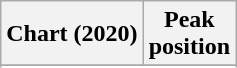<table class="wikitable sortable plainrowheaders">
<tr>
<th>Chart (2020)</th>
<th>Peak<br>position</th>
</tr>
<tr>
</tr>
<tr>
</tr>
<tr>
</tr>
<tr>
</tr>
<tr>
</tr>
<tr>
</tr>
</table>
